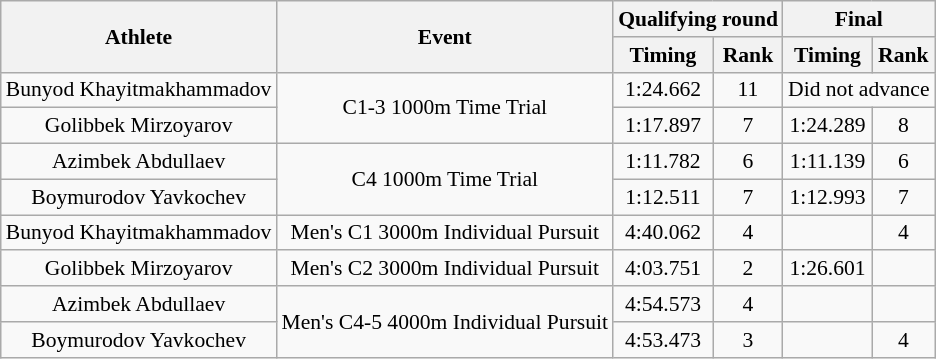<table class="wikitable" style="text-align:center; font-size:90%">
<tr>
<th rowspan="2">Athlete</th>
<th rowspan="2">Event</th>
<th colspan="2">Qualifying round</th>
<th colspan="2">Final</th>
</tr>
<tr>
<th>Timing</th>
<th>Rank</th>
<th>Timing</th>
<th>Rank</th>
</tr>
<tr>
<td align="left">Bunyod Khayitmakhammadov</td>
<td rowspan="2">C1-3 1000m Time Trial</td>
<td>1:24.662</td>
<td>11</td>
<td colspan="2">Did not advance</td>
</tr>
<tr>
<td>Golibbek Mirzoyarov</td>
<td>1:17.897</td>
<td>7</td>
<td>1:24.289</td>
<td>8</td>
</tr>
<tr>
<td>Azimbek Abdullaev</td>
<td rowspan="2">C4 1000m Time Trial</td>
<td>1:11.782</td>
<td>6</td>
<td>1:11.139</td>
<td>6</td>
</tr>
<tr>
<td>Boymurodov Yavkochev</td>
<td>1:12.511</td>
<td>7</td>
<td>1:12.993</td>
<td>7</td>
</tr>
<tr>
<td>Bunyod Khayitmakhammadov</td>
<td>Men's C1 3000m Individual Pursuit</td>
<td>4:40.062</td>
<td>4</td>
<td></td>
<td>4</td>
</tr>
<tr>
<td>Golibbek Mirzoyarov</td>
<td>Men's C2 3000m Individual Pursuit</td>
<td>4:03.751</td>
<td>2</td>
<td>1:26.601</td>
<td></td>
</tr>
<tr>
<td>Azimbek Abdullaev</td>
<td rowspan="2">Men's C4-5 4000m Individual Pursuit</td>
<td>4:54.573</td>
<td>4</td>
<td></td>
<td></td>
</tr>
<tr>
<td>Boymurodov Yavkochev</td>
<td>4:53.473</td>
<td>3</td>
<td></td>
<td>4</td>
</tr>
</table>
